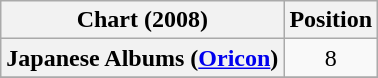<table class="wikitable plainrowheaders" style="text-align:center">
<tr>
<th scope="col">Chart (2008)</th>
<th scope="col">Position</th>
</tr>
<tr>
<th scope="row">Japanese Albums (<a href='#'>Oricon</a>)</th>
<td>8</td>
</tr>
<tr>
</tr>
</table>
